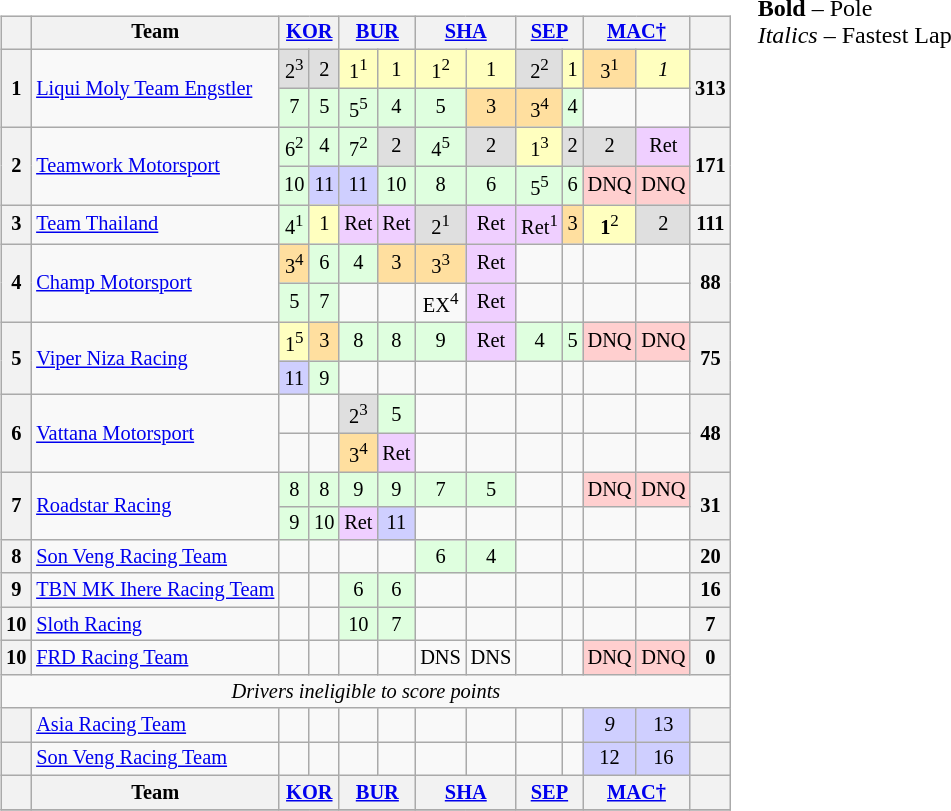<table>
<tr>
<td valign="top"><br><table align=left| class="wikitable" style="font-size: 85%; text-align: center">
<tr valign="top">
<th valign=middle></th>
<th valign=middle>Team</th>
<th colspan=2><a href='#'>KOR</a><br></th>
<th colspan=2><a href='#'>BUR</a><br></th>
<th colspan=2><a href='#'>SHA</a><br></th>
<th colspan=2><a href='#'>SEP</a><br></th>
<th colspan=2><a href='#'>MAC†</a><br></th>
<th valign=middle>  </th>
</tr>
<tr>
<th rowspan=2>1</th>
<td rowspan=2 align=left> <a href='#'>Liqui Moly Team Engstler</a></td>
<td style="background:#dfdfdf;">2<sup>3</sup></td>
<td style="background:#dfdfdf;">2</td>
<td style="background:#ffffbf;">1<sup>1</sup></td>
<td style="background:#ffffbf;">1</td>
<td style="background:#ffffbf;">1<sup>2</sup></td>
<td style="background:#ffffbf;">1</td>
<td style="background:#dfdfdf;">2<sup>2</sup></td>
<td style="background:#ffffbf;">1</td>
<td style="background:#ffdf9f;">3<sup>1</sup></td>
<td style="background:#ffffbf;"><em>1</em></td>
<th rowspan=2>313</th>
</tr>
<tr>
<td style="background:#dfffdf;">7</td>
<td style="background:#dfffdf;">5</td>
<td style="background:#dfffdf;">5<sup>5</sup></td>
<td style="background:#dfffdf;">4</td>
<td style="background:#dfffdf;">5</td>
<td style="background:#ffdf9f;">3</td>
<td style="background:#ffdf9f;">3<sup>4</sup></td>
<td style="background:#dfffdf;">4</td>
<td></td>
<td></td>
</tr>
<tr>
<th rowspan=2>2</th>
<td rowspan=2 align=left> <a href='#'>Teamwork Motorsport</a></td>
<td style="background:#dfffdf;">6<sup>2</sup></td>
<td style="background:#dfffdf;">4</td>
<td style="background:#dfffdf;">7<sup>2</sup></td>
<td style="background:#dfdfdf;">2</td>
<td style="background:#dfffdf;">4<sup>5</sup></td>
<td style="background:#dfdfdf;">2</td>
<td style="background:#ffffbf;">1<sup>3</sup></td>
<td style="background:#dfdfdf;">2</td>
<td style="background:#dfdfdf;">2</td>
<td style="background:#efcfff;">Ret</td>
<th rowspan=2>171</th>
</tr>
<tr>
<td style="background:#dfffdf;">10</td>
<td style="background:#cfcfff;">11</td>
<td style="background:#cfcfff;">11</td>
<td style="background:#dfffdf;">10</td>
<td style="background:#dfffdf;">8</td>
<td style="background:#dfffdf;">6</td>
<td style="background:#dfffdf;">5<sup>5</sup></td>
<td style="background:#dfffdf;">6</td>
<td style="background:#FFCFCF;">DNQ</td>
<td style="background:#FFCFCF;">DNQ</td>
</tr>
<tr>
<th>3</th>
<td align=left> <a href='#'>Team Thailand</a></td>
<td style="background:#dfffdf;">4<sup>1</sup></td>
<td style="background:#ffffbf;">1</td>
<td style="background:#efcfff;">Ret</td>
<td style="background:#efcfff;">Ret</td>
<td style="background:#dfdfdf;">2<sup>1</sup></td>
<td style="background:#efcfff;">Ret</td>
<td style="background:#efcfff;">Ret<sup>1</sup></td>
<td style="background:#ffdf9f;">3</td>
<td style="background:#ffffbf;"><strong>1</strong><sup>2</sup></td>
<td style="background:#dfdfdf;">2</td>
<th>111</th>
</tr>
<tr>
<th rowspan=2>4</th>
<td rowspan=2 align=left> <a href='#'>Champ Motorsport</a></td>
<td style="background:#ffdf9f;">3<sup>4</sup></td>
<td style="background:#dfffdf;">6</td>
<td style="background:#dfffdf;">4</td>
<td style="background:#ffdf9f;">3</td>
<td style="background:#ffdf9f;">3<sup>3</sup></td>
<td style="background:#efcfff;">Ret</td>
<td></td>
<td></td>
<td></td>
<td></td>
<th rowspan=2>88</th>
</tr>
<tr>
<td style="background:#dfffdf;">5</td>
<td style="background:#dfffdf;">7</td>
<td></td>
<td></td>
<td>EX<sup>4</sup></td>
<td style="background:#efcfff;">Ret</td>
<td></td>
<td></td>
<td></td>
<td></td>
</tr>
<tr>
<th rowspan=2>5</th>
<td rowspan=2 align=left> <a href='#'>Viper Niza Racing</a></td>
<td style="background:#ffffbf;">1<sup>5</sup></td>
<td style="background:#ffdf9f;">3</td>
<td style="background:#dfffdf;">8</td>
<td style="background:#dfffdf;">8</td>
<td style="background:#dfffdf;">9</td>
<td style="background:#efcfff;">Ret</td>
<td style="background:#dfffdf;">4</td>
<td style="background:#dfffdf;">5</td>
<td style="background:#FFCFCF;">DNQ</td>
<td style="background:#FFCFCF;">DNQ</td>
<th rowspan=2>75</th>
</tr>
<tr>
<td style="background:#cfcfff;">11</td>
<td style="background:#dfffdf;">9</td>
<td></td>
<td></td>
<td></td>
<td></td>
<td></td>
<td></td>
<td></td>
<td></td>
</tr>
<tr>
<th rowspan=2>6</th>
<td rowspan=2 align=left> <a href='#'>Vattana Motorsport</a></td>
<td></td>
<td></td>
<td style="background:#dfdfdf;">2<sup>3</sup></td>
<td style="background:#dfffdf;">5</td>
<td></td>
<td></td>
<td></td>
<td></td>
<td></td>
<td></td>
<th rowspan=2>48</th>
</tr>
<tr>
<td></td>
<td></td>
<td style="background:#ffdf9f;">3<sup>4</sup></td>
<td style="background:#efcfff;">Ret</td>
<td></td>
<td></td>
<td></td>
<td></td>
<td></td>
<td></td>
</tr>
<tr>
<th rowspan=2>7</th>
<td rowspan=2 align=left> <a href='#'>Roadstar Racing</a></td>
<td style="background:#dfffdf;">8</td>
<td style="background:#dfffdf;">8</td>
<td style="background:#dfffdf;">9</td>
<td style="background:#dfffdf;">9</td>
<td style="background:#dfffdf;">7</td>
<td style="background:#dfffdf;">5</td>
<td></td>
<td></td>
<td style="background:#FFCFCF;">DNQ</td>
<td style="background:#FFCFCF;">DNQ</td>
<th rowspan=2>31</th>
</tr>
<tr>
<td style="background:#dfffdf;">9</td>
<td style="background:#dfffdf;">10</td>
<td style="background:#efcfff;">Ret</td>
<td style="background:#cfcfff;">11</td>
<td></td>
<td></td>
<td></td>
<td></td>
<td></td>
<td></td>
</tr>
<tr>
<th>8</th>
<td align=left> <a href='#'>Son Veng Racing Team</a></td>
<td></td>
<td></td>
<td></td>
<td></td>
<td style="background:#dfffdf;">6</td>
<td style="background:#dfffdf;">4</td>
<td></td>
<td></td>
<td></td>
<td></td>
<th>20</th>
</tr>
<tr>
<th>9</th>
<td align=left> <a href='#'>TBN MK Ihere Racing Team</a></td>
<td></td>
<td></td>
<td style="background:#dfffdf;">6</td>
<td style="background:#dfffdf;">6</td>
<td></td>
<td></td>
<td></td>
<td></td>
<td></td>
<td></td>
<th>16</th>
</tr>
<tr>
<th>10</th>
<td align=left> <a href='#'>Sloth Racing</a></td>
<td></td>
<td></td>
<td style="background:#dfffdf;">10</td>
<td style="background:#dfffdf;">7</td>
<td></td>
<td></td>
<td></td>
<td></td>
<td></td>
<td></td>
<th>7</th>
</tr>
<tr>
<th>10</th>
<td align=left> <a href='#'>FRD Racing Team</a></td>
<td></td>
<td></td>
<td></td>
<td></td>
<td>DNS</td>
<td>DNS</td>
<td></td>
<td></td>
<td style="background:#FFCFCF;">DNQ</td>
<td style="background:#FFCFCF;">DNQ</td>
<th>0</th>
</tr>
<tr>
<td colspan=13><em>Drivers ineligible to score points</em></td>
</tr>
<tr>
<th></th>
<td align="left"> <a href='#'>Asia Racing Team</a></td>
<td></td>
<td></td>
<td></td>
<td></td>
<td></td>
<td></td>
<td></td>
<td></td>
<td style="background:#cfcfff;"><em>9</em></td>
<td style="background:#cfcfff;">13</td>
<th></th>
</tr>
<tr>
<th></th>
<td align="left">  <a href='#'>Son Veng Racing Team</a></td>
<td></td>
<td></td>
<td></td>
<td></td>
<td></td>
<td></td>
<td></td>
<td></td>
<td style="background:#cfcfff;">12</td>
<td style="background:#cfcfff;">16</td>
<th></th>
</tr>
<tr valign="top">
<th valign=middle></th>
<th valign=middle>Team</th>
<th colspan=2><a href='#'>KOR</a><br></th>
<th colspan=2><a href='#'>BUR</a><br></th>
<th colspan=2><a href='#'>SHA</a><br></th>
<th colspan=2><a href='#'>SEP</a><br></th>
<th colspan=2><a href='#'>MAC†</a><br></th>
<th valign=middle>  </th>
</tr>
<tr>
</tr>
</table>
</td>
<td valign="top"><br>
<span><strong>Bold</strong> – Pole<br>
<em>Italics</em> – Fastest Lap</span></td>
</tr>
</table>
